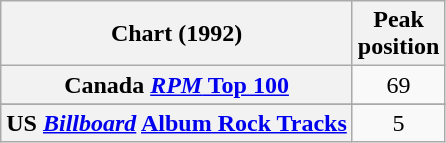<table class="wikitable sortable plainrowheaders">
<tr>
<th align="left">Chart (1992)</th>
<th align="center">Peak<br>position</th>
</tr>
<tr>
<th scope="row">Canada <a href='#'><em>RPM</em> Top 100</a></th>
<td align="center">69</td>
</tr>
<tr>
</tr>
<tr>
<th scope="row">US <em><a href='#'>Billboard</a></em> <a href='#'>Album Rock Tracks</a></th>
<td align="center">5</td>
</tr>
</table>
